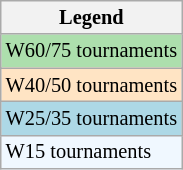<table class=wikitable style="font-size:85%;">
<tr>
<th>Legend</th>
</tr>
<tr style="background:#addfad;">
<td>W60/75 tournaments</td>
</tr>
<tr style="background:#ffe4c4;">
<td>W40/50 tournaments</td>
</tr>
<tr style="background:lightblue;">
<td>W25/35 tournaments</td>
</tr>
<tr style="background:#f0f8ff;">
<td>W15 tournaments</td>
</tr>
</table>
